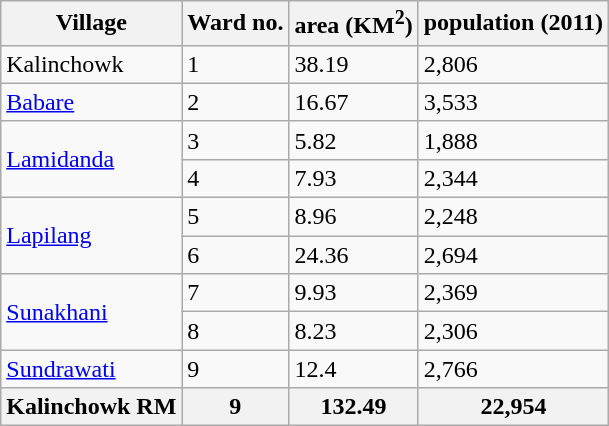<table class="wikitable">
<tr>
<th>Village</th>
<th>Ward no.</th>
<th>area (KM<sup>2</sup>)</th>
<th>population (2011)</th>
</tr>
<tr>
<td>Kalinchowk</td>
<td>1</td>
<td>38.19</td>
<td>2,806</td>
</tr>
<tr>
<td><a href='#'>Babare</a></td>
<td>2</td>
<td>16.67</td>
<td>3,533</td>
</tr>
<tr>
<td Rowspan=2><a href='#'>Lamidanda</a></td>
<td>3</td>
<td>5.82</td>
<td>1,888</td>
</tr>
<tr>
<td>4</td>
<td>7.93</td>
<td>2,344</td>
</tr>
<tr>
<td Rowspan=2><a href='#'>Lapilang</a></td>
<td>5</td>
<td>8.96</td>
<td>2,248</td>
</tr>
<tr>
<td>6</td>
<td>24.36</td>
<td>2,694</td>
</tr>
<tr>
<td Rowspan=2><a href='#'>Sunakhani</a></td>
<td>7</td>
<td>9.93</td>
<td>2,369</td>
</tr>
<tr>
<td>8</td>
<td>8.23</td>
<td>2,306</td>
</tr>
<tr>
<td><a href='#'>Sundrawati</a></td>
<td>9</td>
<td>12.4</td>
<td>2,766</td>
</tr>
<tr>
<th>Kalinchowk RM</th>
<th>9</th>
<th>132.49</th>
<th>22,954</th>
</tr>
</table>
